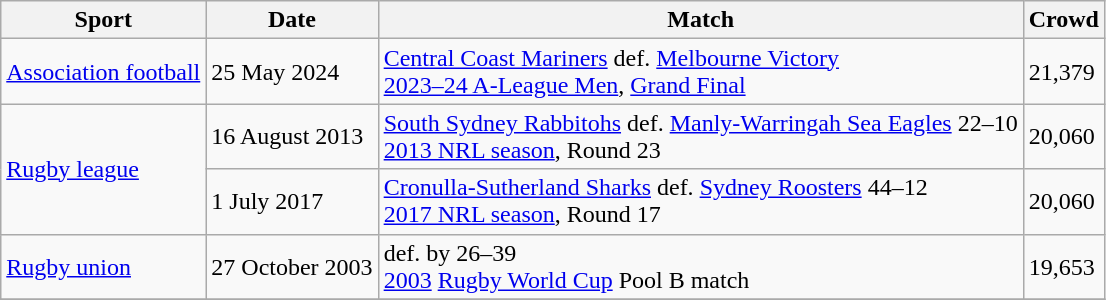<table class="wikitable">
<tr>
<th>Sport</th>
<th>Date</th>
<th>Match</th>
<th>Crowd</th>
</tr>
<tr>
<td><a href='#'>Association football</a></td>
<td>25 May 2024</td>
<td><a href='#'>Central Coast Mariners</a> def. <a href='#'>Melbourne Victory</a><br><a href='#'>2023–24 A-League Men</a>, <a href='#'>Grand Final</a></td>
<td>21,379</td>
</tr>
<tr>
<td rowspan=2><a href='#'>Rugby league</a></td>
<td>16 August 2013</td>
<td> <a href='#'>South Sydney Rabbitohs</a> def.  <a href='#'>Manly-Warringah Sea Eagles</a> 22–10<br><a href='#'>2013 NRL season</a>, Round 23</td>
<td>20,060</td>
</tr>
<tr>
<td>1 July 2017</td>
<td> <a href='#'>Cronulla-Sutherland Sharks</a> def.  <a href='#'>Sydney Roosters</a> 44–12<br><a href='#'>2017 NRL season</a>, Round 17</td>
<td>20,060</td>
</tr>
<tr>
<td><a href='#'>Rugby union</a></td>
<td>27 October 2003</td>
<td> def. by  26–39<br><a href='#'>2003</a> <a href='#'>Rugby World Cup</a> Pool B match</td>
<td>19,653</td>
</tr>
<tr>
</tr>
</table>
